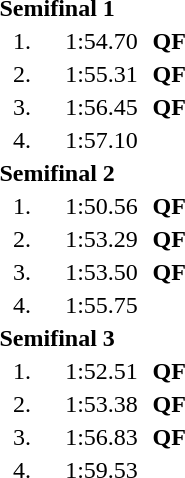<table style="text-align:center">
<tr>
<td colspan=4 align=left><strong>Semifinal 1</strong></td>
</tr>
<tr>
<td width=30>1.</td>
<td align=left></td>
<td width=60>1:54.70</td>
<td><strong>QF</strong></td>
</tr>
<tr>
<td>2.</td>
<td align=left></td>
<td>1:55.31</td>
<td><strong>QF</strong></td>
</tr>
<tr>
<td>3.</td>
<td align=left></td>
<td>1:56.45</td>
<td><strong>QF</strong></td>
</tr>
<tr>
<td>4.</td>
<td align=left></td>
<td>1:57.10</td>
<td></td>
</tr>
<tr>
<td colspan=4 align=left><strong>Semifinal 2</strong></td>
</tr>
<tr>
<td width=30>1.</td>
<td align=left></td>
<td width=60>1:50.56</td>
<td><strong>QF</strong></td>
</tr>
<tr>
<td>2.</td>
<td align=left></td>
<td>1:53.29</td>
<td><strong>QF</strong></td>
</tr>
<tr>
<td>3.</td>
<td align=left></td>
<td>1:53.50</td>
<td><strong>QF</strong></td>
</tr>
<tr>
<td>4.</td>
<td align=left></td>
<td>1:55.75</td>
<td></td>
</tr>
<tr>
<td colspan=4 align=left><strong>Semifinal 3</strong></td>
</tr>
<tr>
<td width=30>1.</td>
<td align=left></td>
<td width=60>1:52.51</td>
<td><strong>QF</strong></td>
</tr>
<tr>
<td>2.</td>
<td align=left></td>
<td>1:53.38</td>
<td><strong>QF</strong></td>
</tr>
<tr>
<td>3.</td>
<td align=left></td>
<td>1:56.83</td>
<td><strong>QF</strong></td>
</tr>
<tr>
<td>4.</td>
<td align=left></td>
<td>1:59.53</td>
<td></td>
</tr>
</table>
